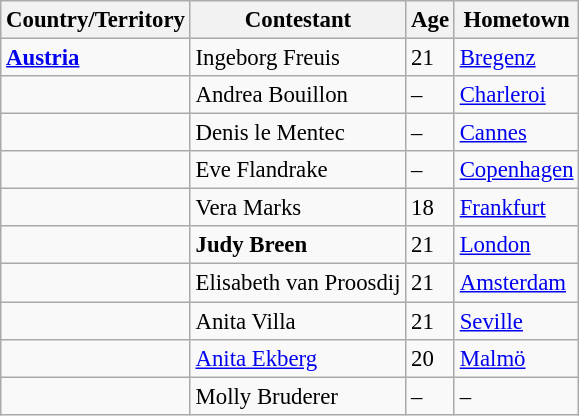<table class="wikitable sortable" style="font-size: 95%;">
<tr>
<th>Country/Territory</th>
<th>Contestant</th>
<th>Age</th>
<th>Hometown</th>
</tr>
<tr>
<td><strong> <a href='#'>Austria</a></strong></td>
<td>Ingeborg Freuis</td>
<td>21</td>
<td><a href='#'>Bregenz</a></td>
</tr>
<tr>
<td></td>
<td>Andrea Bouillon</td>
<td>–</td>
<td><a href='#'>Charleroi</a></td>
</tr>
<tr>
<td></td>
<td>Denis le Mentec</td>
<td>–</td>
<td><a href='#'>Cannes</a></td>
</tr>
<tr>
<td></td>
<td>Eve Flandrake</td>
<td>–</td>
<td><a href='#'>Copenhagen</a></td>
</tr>
<tr>
<td></td>
<td>Vera Marks</td>
<td>18</td>
<td><a href='#'>Frankfurt</a></td>
</tr>
<tr>
<td><strong></strong></td>
<td><strong>Judy Breen</strong></td>
<td>21</td>
<td><a href='#'>London</a></td>
</tr>
<tr>
<td></td>
<td>Elisabeth van Proosdij</td>
<td>21</td>
<td><a href='#'>Amsterdam</a></td>
</tr>
<tr>
<td></td>
<td>Anita Villa</td>
<td>21</td>
<td><a href='#'>Seville</a></td>
</tr>
<tr>
<td></td>
<td><a href='#'>Anita Ekberg</a></td>
<td>20</td>
<td><a href='#'>Malmö</a></td>
</tr>
<tr>
<td></td>
<td>Molly Bruderer</td>
<td>–</td>
<td>–</td>
</tr>
</table>
